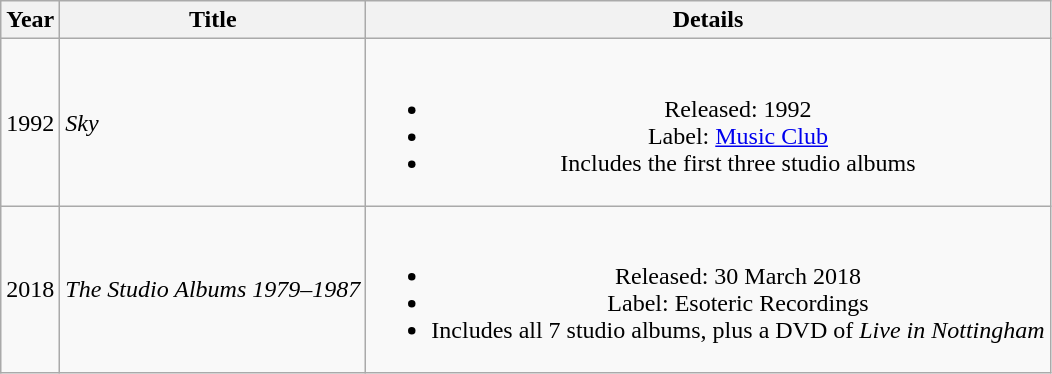<table class="wikitable" style="text-align:center">
<tr>
<th>Year</th>
<th>Title</th>
<th>Details</th>
</tr>
<tr>
<td>1992</td>
<td align="left"><em>Sky</em></td>
<td><br><ul><li>Released: 1992</li><li>Label: <a href='#'>Music Club</a></li><li>Includes the first three studio albums</li></ul></td>
</tr>
<tr>
<td>2018</td>
<td align="left"><em>The Studio Albums 1979–1987</em></td>
<td><br><ul><li>Released: 30 March 2018</li><li>Label: Esoteric Recordings</li><li>Includes all 7 studio albums, plus a DVD of <em>Live in Nottingham</em></li></ul></td>
</tr>
</table>
